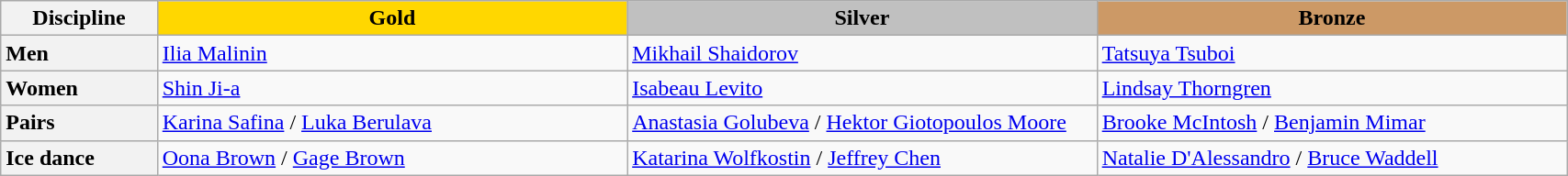<table class="wikitable unsortable" style="text-align:left; width:90%;">
<tr>
<th scope="col" style="text-align:center; width:10%">Discipline</th>
<td scope="col" style="text-align:center; width:30%; background:gold"><strong>Gold</strong></td>
<td scope="col" style="text-align:center; width:30%; background:silver"><strong>Silver</strong></td>
<td scope="col" style="text-align:center; width:30%; background:#c96"><strong>Bronze</strong></td>
</tr>
<tr>
<th scope="row" style="text-align:left">Men</th>
<td> <a href='#'>Ilia Malinin</a></td>
<td> <a href='#'>Mikhail Shaidorov</a></td>
<td> <a href='#'>Tatsuya Tsuboi</a></td>
</tr>
<tr>
<th scope="row" style="text-align:left">Women</th>
<td> <a href='#'>Shin Ji-a</a></td>
<td> <a href='#'>Isabeau Levito</a></td>
<td> <a href='#'>Lindsay Thorngren</a></td>
</tr>
<tr>
<th scope="row" style="text-align:left">Pairs</th>
<td> <a href='#'>Karina Safina</a> / <a href='#'>Luka Berulava</a></td>
<td> <a href='#'>Anastasia Golubeva</a> / <a href='#'>Hektor Giotopoulos Moore</a></td>
<td> <a href='#'>Brooke McIntosh</a> / <a href='#'>Benjamin Mimar</a></td>
</tr>
<tr>
<th scope="row" style="text-align:left">Ice dance</th>
<td> <a href='#'>Oona Brown</a> / <a href='#'>Gage Brown</a></td>
<td> <a href='#'>Katarina Wolfkostin</a> / <a href='#'>Jeffrey Chen</a></td>
<td> <a href='#'>Natalie D'Alessandro</a> / <a href='#'>Bruce Waddell</a></td>
</tr>
</table>
